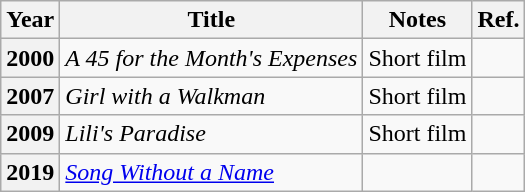<table class="wikitable sortable plainrowheaders">
<tr>
<th scope="col">Year</th>
<th scope="col">Title</th>
<th scope="col">Notes</th>
<th scope="col" class="unsortable">Ref.</th>
</tr>
<tr>
<th scope="row">2000</th>
<td><em>A 45 for the Month's Expenses</em></td>
<td>Short film</td>
<td align="center"></td>
</tr>
<tr>
<th scope="row">2007</th>
<td><em>Girl with a Walkman</em></td>
<td>Short film</td>
<td align="center"></td>
</tr>
<tr>
<th scope="row">2009</th>
<td><em>Lili's Paradise</em></td>
<td>Short film</td>
<td align="center"></td>
</tr>
<tr>
<th scope="row">2019</th>
<td><em><a href='#'>Song Without a Name</a></em></td>
<td></td>
<td align="center"></td>
</tr>
</table>
